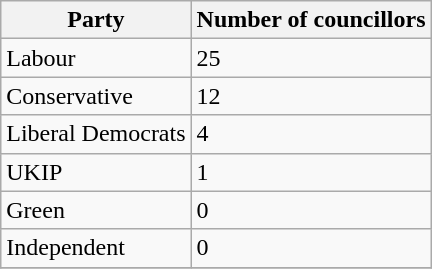<table class="wikitable">
<tr>
<th>Party</th>
<th>Number of councillors</th>
</tr>
<tr>
<td>Labour</td>
<td>25</td>
</tr>
<tr>
<td>Conservative</td>
<td>12</td>
</tr>
<tr>
<td>Liberal Democrats</td>
<td>4</td>
</tr>
<tr>
<td>UKIP</td>
<td>1</td>
</tr>
<tr>
<td>Green</td>
<td>0</td>
</tr>
<tr>
<td>Independent</td>
<td>0</td>
</tr>
<tr>
</tr>
</table>
